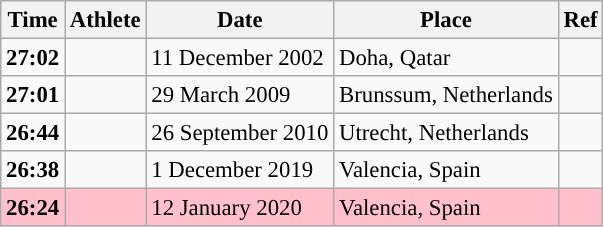<table class="wikitable" style="font-size:95%">
<tr>
<th>Time</th>
<th>Athlete</th>
<th>Date</th>
<th>Place</th>
<th>Ref</th>
</tr>
<tr>
<td align=center><strong>27:02</strong></td>
<td></td>
<td>11 December 2002</td>
<td>Doha, Qatar</td>
<td></td>
</tr>
<tr>
<td align=center><strong>27:01</strong></td>
<td></td>
<td>29 March 2009</td>
<td>Brunssum, Netherlands</td>
<td></td>
</tr>
<tr>
<td align=center><strong>26:44</strong></td>
<td></td>
<td>26 September 2010</td>
<td>Utrecht, Netherlands</td>
<td></td>
</tr>
<tr>
<td align=center><strong>26:38</strong></td>
<td></td>
<td>1 December 2019</td>
<td>Valencia, Spain</td>
<td></td>
</tr>
<tr style="background:pink;">
<td align=center><strong>26:24</strong></td>
<td></td>
<td>12 January 2020</td>
<td>Valencia, Spain</td>
<td></td>
</tr>
</table>
